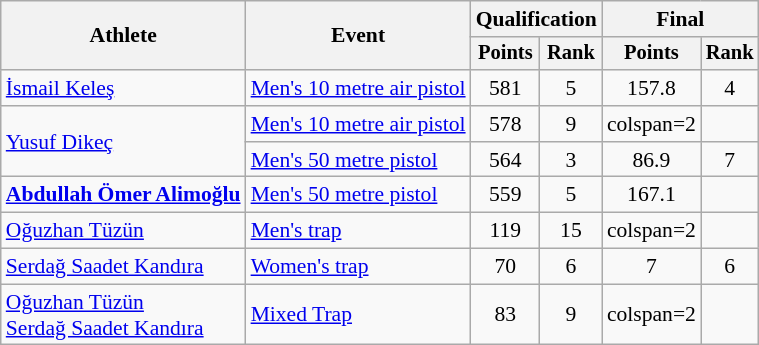<table class="wikitable" style="font-size:90%">
<tr>
<th rowspan="2">Athlete</th>
<th rowspan="2">Event</th>
<th colspan=2>Qualification</th>
<th colspan=2>Final</th>
</tr>
<tr style="font-size:95%">
<th>Points</th>
<th>Rank</th>
<th>Points</th>
<th>Rank</th>
</tr>
<tr align=center>
<td align=left><a href='#'>İsmail Keleş</a></td>
<td align=left><a href='#'>Men's 10 metre air pistol</a></td>
<td>581</td>
<td>5 </td>
<td>157.8</td>
<td>4</td>
</tr>
<tr align=center>
<td align=left rowspan=2><a href='#'>Yusuf Dikeç</a></td>
<td align=left><a href='#'>Men's 10 metre air pistol</a></td>
<td>578</td>
<td>9</td>
<td>colspan=2 </td>
</tr>
<tr align=center>
<td align=left><a href='#'>Men's 50 metre pistol</a></td>
<td>564</td>
<td>3 </td>
<td>86.9</td>
<td>7</td>
</tr>
<tr align=center>
<td align=left><strong><a href='#'>Abdullah Ömer Alimoğlu</a></strong></td>
<td align=left><a href='#'>Men's 50 metre pistol</a></td>
<td>559</td>
<td>5 </td>
<td>167.1</td>
<td></td>
</tr>
<tr align=center>
<td align=left><a href='#'>Oğuzhan Tüzün</a></td>
<td align=left><a href='#'>Men's trap</a></td>
<td>119</td>
<td>15</td>
<td>colspan=2 </td>
</tr>
<tr align=center>
<td align=left><a href='#'>Serdağ Saadet Kandıra</a></td>
<td align=left><a href='#'>Women's trap</a></td>
<td>70</td>
<td>6 </td>
<td>7</td>
<td>6</td>
</tr>
<tr align=center>
<td align=left><a href='#'>Oğuzhan Tüzün</a><br><a href='#'>Serdağ Saadet Kandıra</a></td>
<td align=left><a href='#'>Mixed Trap</a></td>
<td>83</td>
<td>9</td>
<td>colspan=2 </td>
</tr>
</table>
